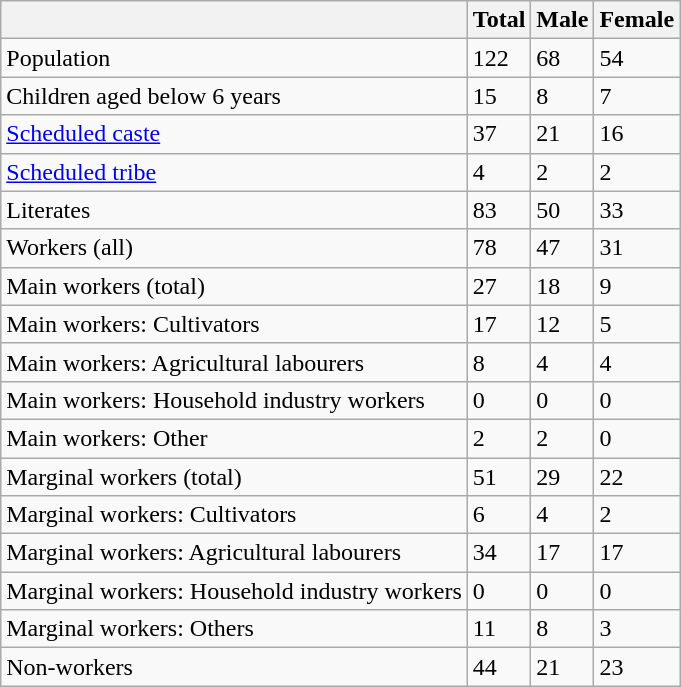<table class="wikitable sortable">
<tr>
<th></th>
<th>Total</th>
<th>Male</th>
<th>Female</th>
</tr>
<tr>
<td>Population</td>
<td>122</td>
<td>68</td>
<td>54</td>
</tr>
<tr>
<td>Children aged below 6 years</td>
<td>15</td>
<td>8</td>
<td>7</td>
</tr>
<tr>
<td><a href='#'>Scheduled caste</a></td>
<td>37</td>
<td>21</td>
<td>16</td>
</tr>
<tr>
<td><a href='#'>Scheduled tribe</a></td>
<td>4</td>
<td>2</td>
<td>2</td>
</tr>
<tr>
<td>Literates</td>
<td>83</td>
<td>50</td>
<td>33</td>
</tr>
<tr>
<td>Workers (all)</td>
<td>78</td>
<td>47</td>
<td>31</td>
</tr>
<tr>
<td>Main workers (total)</td>
<td>27</td>
<td>18</td>
<td>9</td>
</tr>
<tr>
<td>Main workers: Cultivators</td>
<td>17</td>
<td>12</td>
<td>5</td>
</tr>
<tr>
<td>Main workers: Agricultural labourers</td>
<td>8</td>
<td>4</td>
<td>4</td>
</tr>
<tr>
<td>Main workers: Household industry workers</td>
<td>0</td>
<td>0</td>
<td>0</td>
</tr>
<tr>
<td>Main workers: Other</td>
<td>2</td>
<td>2</td>
<td>0</td>
</tr>
<tr>
<td>Marginal workers (total)</td>
<td>51</td>
<td>29</td>
<td>22</td>
</tr>
<tr>
<td>Marginal workers: Cultivators</td>
<td>6</td>
<td>4</td>
<td>2</td>
</tr>
<tr>
<td>Marginal workers: Agricultural labourers</td>
<td>34</td>
<td>17</td>
<td>17</td>
</tr>
<tr>
<td>Marginal workers: Household industry workers</td>
<td>0</td>
<td>0</td>
<td>0</td>
</tr>
<tr>
<td>Marginal workers: Others</td>
<td>11</td>
<td>8</td>
<td>3</td>
</tr>
<tr>
<td>Non-workers</td>
<td>44</td>
<td>21</td>
<td>23</td>
</tr>
</table>
